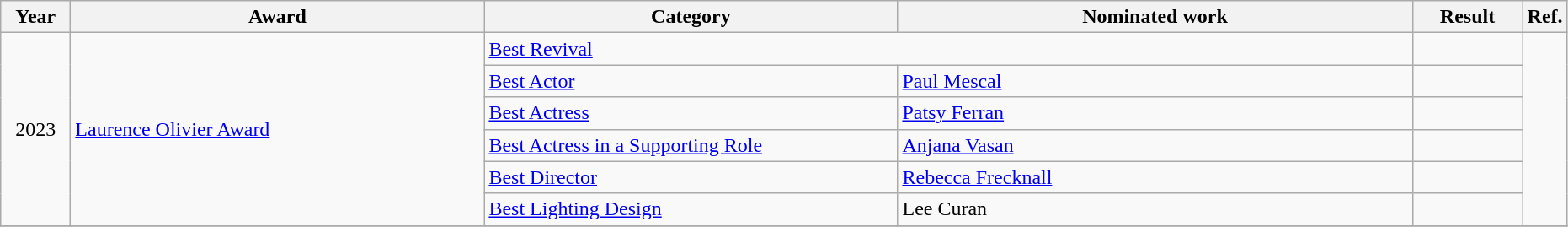<table class=wikitable>
<tr>
<th scope="col" style="width:3em;">Year</th>
<th scope="col" style="width:20em;">Award</th>
<th scope="col" style="width:20em;">Category</th>
<th scope="col" style="width:25em;">Nominated work</th>
<th scope="col" style="width:5em;">Result</th>
<th>Ref.</th>
</tr>
<tr>
<td style="text-align:center;", rowspan=6>2023</td>
<td rowspan=6><a href='#'>Laurence Olivier Award</a></td>
<td colspan=2><a href='#'>Best Revival</a></td>
<td></td>
<td rowspan=6></td>
</tr>
<tr>
<td><a href='#'>Best Actor</a></td>
<td><a href='#'>Paul Mescal</a></td>
<td></td>
</tr>
<tr>
<td><a href='#'>Best Actress</a></td>
<td><a href='#'>Patsy Ferran</a></td>
<td></td>
</tr>
<tr>
<td><a href='#'>Best Actress in a Supporting Role</a></td>
<td><a href='#'>Anjana Vasan</a></td>
<td></td>
</tr>
<tr>
<td><a href='#'>Best Director</a></td>
<td><a href='#'>Rebecca Frecknall</a></td>
<td></td>
</tr>
<tr>
<td><a href='#'>Best Lighting Design</a></td>
<td>Lee Curan</td>
<td></td>
</tr>
<tr>
</tr>
</table>
